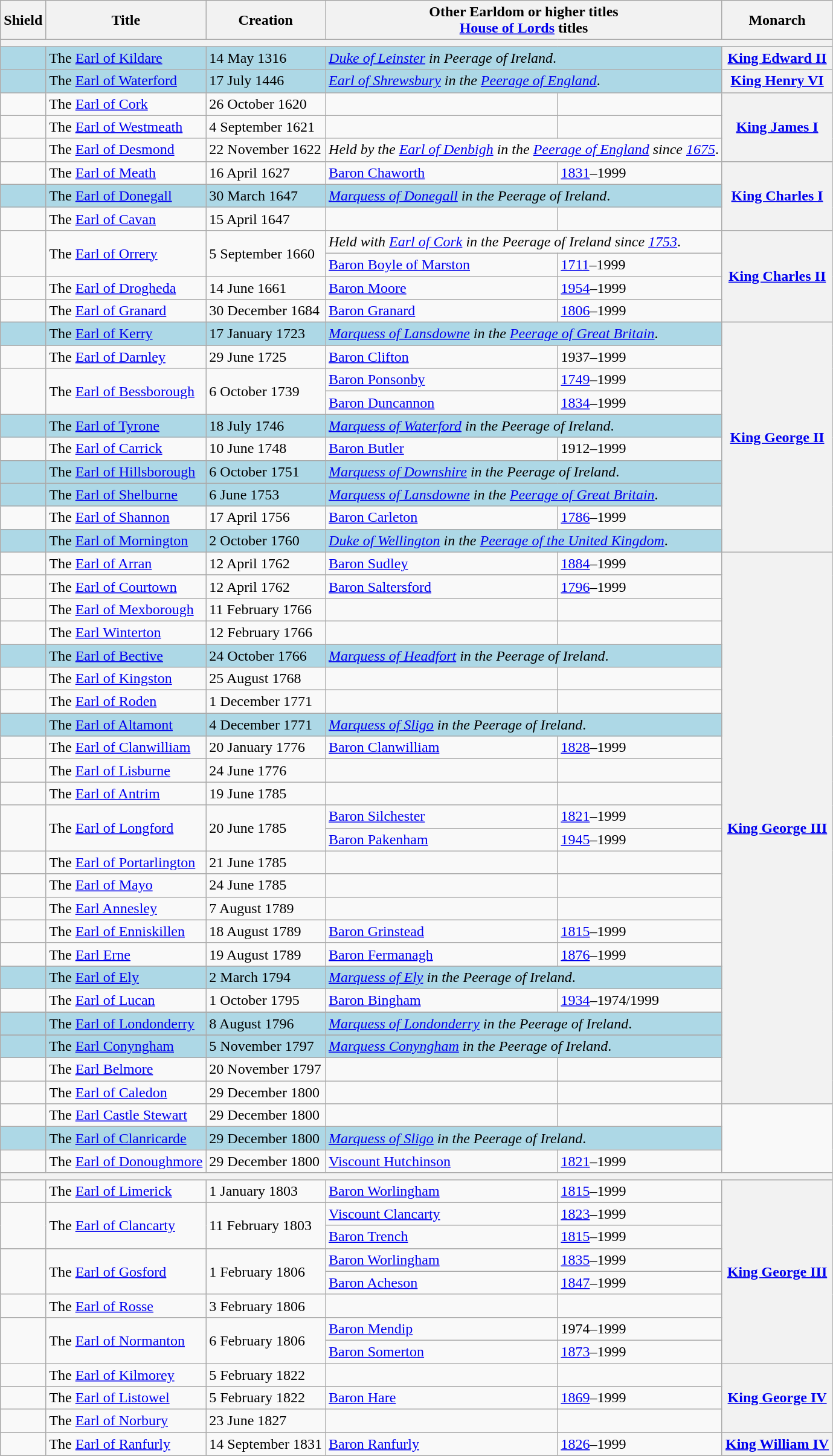<table class="wikitable">
<tr>
<th>Shield</th>
<th>Title</th>
<th>Creation</th>
<th colspan=2>Other Earldom or higher titles<br><a href='#'>House of Lords</a> titles</th>
<th>Monarch</th>
</tr>
<tr>
<th colspan=6></th>
</tr>
<tr style="background:#ADD8E6;">
<td align=center><br></td>
<td>The <a href='#'>Earl of Kildare</a></td>
<td>14 May 1316</td>
<td colspan=2><em><a href='#'>Duke of Leinster</a> in Peerage of Ireland</em>.</td>
<th><a href='#'>King Edward II</a></th>
</tr>
<tr style="background:#ADD8E6;">
<td align=center><br></td>
<td>The <a href='#'>Earl of Waterford</a></td>
<td>17 July 1446</td>
<td colspan=2><em><a href='#'>Earl of Shrewsbury</a> in the <a href='#'>Peerage of England</a></em>.</td>
<th><a href='#'>King Henry VI</a></th>
</tr>
<tr>
<td align=center><br></td>
<td>The <a href='#'>Earl of Cork</a></td>
<td>26 October 1620</td>
<td></td>
<td></td>
<th rowspan=3><a href='#'>King James I</a></th>
</tr>
<tr>
<td align=center><br></td>
<td>The <a href='#'>Earl of Westmeath</a></td>
<td>4 September 1621</td>
<td></td>
<td></td>
</tr>
<tr>
<td align=center><br></td>
<td>The <a href='#'>Earl of Desmond</a></td>
<td>22 November 1622</td>
<td colspan=2><em>Held by the <a href='#'>Earl of Denbigh</a> in the  <a href='#'>Peerage of England</a> since <a href='#'>1675</a></em>.</td>
</tr>
<tr>
<td align=center><br></td>
<td>The <a href='#'>Earl of Meath</a></td>
<td>16 April 1627</td>
<td> <a href='#'>Baron Chaworth</a></td>
<td><a href='#'>1831</a>–1999</td>
<th rowspan=3><a href='#'>King Charles I</a></th>
</tr>
<tr style="background:#ADD8E6;">
<td align=center><br></td>
<td>The <a href='#'>Earl of Donegall</a></td>
<td>30 March 1647</td>
<td colspan=2><em><a href='#'>Marquess of Donegall</a> in the Peerage of Ireland</em>.</td>
</tr>
<tr>
<td align=center><br></td>
<td>The <a href='#'>Earl of Cavan</a></td>
<td>15 April 1647</td>
<td></td>
<td></td>
</tr>
<tr>
<td rowspan=2 align=center><br></td>
<td rowspan=2>The <a href='#'>Earl of Orrery</a></td>
<td rowspan=2>5 September 1660</td>
<td colspan=2><em>Held with <a href='#'>Earl of Cork</a> in the Peerage of Ireland since <a href='#'>1753</a></em>.</td>
<th rowspan=4><a href='#'>King Charles II</a></th>
</tr>
<tr>
<td> <a href='#'>Baron Boyle of Marston</a></td>
<td><a href='#'>1711</a>–1999</td>
</tr>
<tr>
<td align=center><br></td>
<td>The <a href='#'>Earl of Drogheda</a></td>
<td>14 June 1661</td>
<td> <a href='#'>Baron Moore</a></td>
<td><a href='#'>1954</a>–1999</td>
</tr>
<tr>
<td align=center><br></td>
<td>The <a href='#'>Earl of Granard</a></td>
<td>30 December 1684</td>
<td> <a href='#'>Baron Granard</a></td>
<td><a href='#'>1806</a>–1999</td>
</tr>
<tr style="background:#ADD8E6;">
<td align=center><br></td>
<td>The <a href='#'>Earl of Kerry</a></td>
<td>17 January 1723</td>
<td colspan=2><em><a href='#'>Marquess of Lansdowne</a> in the <a href='#'>Peerage of Great Britain</a></em>.</td>
<th rowspan=10><a href='#'>King George II</a></th>
</tr>
<tr>
<td align=center><br></td>
<td>The <a href='#'>Earl of Darnley</a></td>
<td>29 June 1725</td>
<td> <a href='#'>Baron Clifton</a></td>
<td>1937–1999</td>
</tr>
<tr>
<td rowspan=2 align=center><br></td>
<td rowspan=2>The <a href='#'>Earl of Bessborough</a></td>
<td rowspan=2>6 October 1739</td>
<td> <a href='#'>Baron Ponsonby</a></td>
<td><a href='#'>1749</a>–1999</td>
</tr>
<tr>
<td> <a href='#'>Baron Duncannon</a></td>
<td><a href='#'>1834</a>–1999</td>
</tr>
<tr style="background:#ADD8E6;">
<td align=center><br></td>
<td>The <a href='#'>Earl of Tyrone</a></td>
<td>18 July 1746</td>
<td colspan=2><em><a href='#'>Marquess of Waterford</a> in the Peerage of Ireland</em>.</td>
</tr>
<tr>
<td align=center><br></td>
<td>The <a href='#'>Earl of Carrick</a></td>
<td>10 June 1748</td>
<td> <a href='#'>Baron Butler</a></td>
<td>1912–1999</td>
</tr>
<tr style="background:#ADD8E6;">
<td align=center><br></td>
<td>The <a href='#'>Earl of Hillsborough</a></td>
<td>6  October 1751</td>
<td colspan=2><em><a href='#'>Marquess of Downshire</a> in the Peerage of Ireland</em>.</td>
</tr>
<tr style="background:#ADD8E6;">
<td align=center><br></td>
<td>The <a href='#'>Earl of Shelburne</a></td>
<td>6 June 1753</td>
<td colspan=2><em><a href='#'>Marquess of Lansdowne</a> in the <a href='#'>Peerage of Great Britain</a></em>.</td>
</tr>
<tr>
<td align=center><br></td>
<td>The <a href='#'>Earl of Shannon</a></td>
<td>17 April 1756</td>
<td> <a href='#'>Baron Carleton</a></td>
<td><a href='#'>1786</a>–1999</td>
</tr>
<tr style="background:#ADD8E6;">
<td align=center><br></td>
<td>The <a href='#'>Earl of Mornington</a></td>
<td>2 October 1760</td>
<td colspan=2><em><a href='#'>Duke of Wellington</a> in the <a href='#'>Peerage of the United Kingdom</a></em>.</td>
</tr>
<tr>
<td align=center><br></td>
<td>The <a href='#'>Earl of Arran</a></td>
<td>12 April 1762</td>
<td> <a href='#'>Baron Sudley</a></td>
<td><a href='#'>1884</a>–1999</td>
<th rowspan=27><a href='#'>King George III</a></th>
</tr>
<tr>
<td align=center><br></td>
<td>The <a href='#'>Earl of Courtown</a></td>
<td>12 April 1762</td>
<td> <a href='#'>Baron Saltersford</a></td>
<td><a href='#'>1796</a>–1999</td>
</tr>
<tr>
<td align=center><br></td>
<td>The <a href='#'>Earl of Mexborough</a></td>
<td>11 February 1766</td>
<td></td>
<td></td>
</tr>
<tr>
<td align=center><br></td>
<td>The <a href='#'>Earl Winterton</a></td>
<td>12 February 1766</td>
<td></td>
<td></td>
</tr>
<tr style="background:#ADD8E6;">
<td align=center><br></td>
<td>The <a href='#'>Earl of Bective</a></td>
<td>24 October 1766</td>
<td colspan=2><em><a href='#'>Marquess of Headfort</a> in the Peerage of Ireland</em>.</td>
</tr>
<tr>
<td align=center><br></td>
<td>The <a href='#'>Earl of Kingston</a></td>
<td>25 August 1768</td>
<td></td>
<td></td>
</tr>
<tr>
<td align=center><br></td>
<td>The <a href='#'>Earl of Roden</a></td>
<td>1 December 1771</td>
<td></td>
<td></td>
</tr>
<tr style="background:#ADD8E6;">
<td align=center><br></td>
<td>The <a href='#'>Earl of Altamont</a></td>
<td>4 December 1771</td>
<td colspan=2><em><a href='#'>Marquess of Sligo</a> in the Peerage of Ireland</em>.</td>
</tr>
<tr>
<td align=center><br></td>
<td>The <a href='#'>Earl of Clanwilliam</a></td>
<td>20 January 1776</td>
<td> <a href='#'>Baron Clanwilliam</a></td>
<td><a href='#'>1828</a>–1999</td>
</tr>
<tr>
<td align=center><br></td>
<td>The <a href='#'>Earl of Lisburne</a></td>
<td>24 June 1776</td>
<td></td>
<td></td>
</tr>
<tr>
<td align=center><br></td>
<td>The <a href='#'>Earl of Antrim</a></td>
<td>19 June 1785</td>
<td></td>
<td></td>
</tr>
<tr>
<td rowspan=2 align=center><br></td>
<td rowspan=2>The <a href='#'>Earl of Longford</a></td>
<td rowspan=2>20 June 1785</td>
<td> <a href='#'>Baron Silchester</a></td>
<td><a href='#'>1821</a>–1999</td>
</tr>
<tr>
<td> <a href='#'>Baron Pakenham</a></td>
<td><a href='#'>1945</a>–1999</td>
</tr>
<tr>
<td align=center><br></td>
<td>The <a href='#'>Earl of Portarlington</a></td>
<td>21 June 1785</td>
<td></td>
<td></td>
</tr>
<tr>
<td align=center><br></td>
<td>The <a href='#'>Earl of Mayo</a></td>
<td>24 June 1785</td>
<td></td>
<td></td>
</tr>
<tr>
<td align=center><br></td>
<td>The <a href='#'>Earl Annesley</a></td>
<td>7 August 1789</td>
<td></td>
<td></td>
</tr>
<tr>
<td align=center><br></td>
<td>The <a href='#'>Earl of Enniskillen</a></td>
<td>18 August 1789</td>
<td> <a href='#'>Baron Grinstead</a></td>
<td><a href='#'>1815</a>–1999</td>
</tr>
<tr>
<td align=center><br></td>
<td>The <a href='#'>Earl Erne</a></td>
<td>19 August 1789</td>
<td> <a href='#'>Baron Fermanagh</a></td>
<td><a href='#'>1876</a>–1999</td>
</tr>
<tr>
</tr>
<tr style="background:#ADD8E6;">
<td align=center><br></td>
<td>The <a href='#'>Earl of Ely</a></td>
<td>2 March 1794</td>
<td colspan=2><em><a href='#'>Marquess of Ely</a> in the Peerage of Ireland</em>.</td>
</tr>
<tr>
<td align=center><br></td>
<td>The <a href='#'>Earl of Lucan</a></td>
<td>1 October 1795</td>
<td> <a href='#'>Baron Bingham</a></td>
<td><a href='#'>1934</a>–1974/1999</td>
</tr>
<tr>
</tr>
<tr style="background:#ADD8E6;">
<td align=center><br></td>
<td>The <a href='#'>Earl of Londonderry</a></td>
<td>8 August 1796</td>
<td colspan=2><em><a href='#'>Marquess of Londonderry</a> in the Peerage of Ireland</em>.</td>
</tr>
<tr>
</tr>
<tr style="background:#ADD8E6;">
<td align=center><br></td>
<td>The <a href='#'>Earl Conyngham</a></td>
<td>5 November 1797</td>
<td colspan=2><em><a href='#'>Marquess Conyngham</a> in the Peerage of Ireland</em>.</td>
</tr>
<tr>
<td align=center><br></td>
<td>The <a href='#'>Earl Belmore</a></td>
<td>20 November 1797</td>
<td></td>
<td></td>
</tr>
<tr>
<td align=center><br></td>
<td>The <a href='#'>Earl of Caledon</a></td>
<td>29 December 1800</td>
<td></td>
<td></td>
</tr>
<tr>
<td align=center><br></td>
<td>The <a href='#'>Earl Castle Stewart</a></td>
<td>29 December 1800</td>
<td></td>
<td></td>
</tr>
<tr style="background:#ADD8E6;">
<td align=center><br></td>
<td>The <a href='#'>Earl of Clanricarde</a></td>
<td>29 December 1800</td>
<td colspan=2><em><a href='#'>Marquess of Sligo</a> in the Peerage of Ireland</em>.</td>
</tr>
<tr>
<td align=center><br></td>
<td>The <a href='#'>Earl of Donoughmore</a></td>
<td>29 December 1800</td>
<td> <a href='#'>Viscount Hutchinson</a></td>
<td><a href='#'>1821</a>–1999</td>
</tr>
<tr>
<th colspan=6></th>
</tr>
<tr>
<td align=center><br></td>
<td>The <a href='#'>Earl of Limerick</a></td>
<td>1 January 1803</td>
<td> <a href='#'>Baron Worlingham</a></td>
<td><a href='#'>1815</a>–1999</td>
<th rowspan=8><a href='#'>King George III</a></th>
</tr>
<tr>
<td rowspan=2 align=center><br></td>
<td rowspan=2>The <a href='#'>Earl of Clancarty</a></td>
<td rowspan=2>11 February 1803</td>
<td> <a href='#'>Viscount Clancarty</a></td>
<td><a href='#'>1823</a>–1999</td>
</tr>
<tr>
<td> <a href='#'>Baron Trench</a></td>
<td><a href='#'>1815</a>–1999</td>
</tr>
<tr>
<td rowspan=2 align=center><br></td>
<td rowspan=2>The <a href='#'>Earl of Gosford</a></td>
<td rowspan=2>1 February 1806</td>
<td> <a href='#'>Baron Worlingham</a></td>
<td><a href='#'>1835</a>–1999</td>
</tr>
<tr>
<td> <a href='#'>Baron Acheson</a></td>
<td><a href='#'>1847</a>–1999</td>
</tr>
<tr>
<td align=center><br></td>
<td>The <a href='#'>Earl of Rosse</a></td>
<td>3 February 1806</td>
<td></td>
</tr>
<tr>
<td rowspan=2 align=center><br></td>
<td rowspan=2>The <a href='#'>Earl of Normanton</a></td>
<td rowspan=2>6 February 1806</td>
<td> <a href='#'>Baron Mendip</a></td>
<td>1974–1999</td>
</tr>
<tr>
<td> <a href='#'>Baron Somerton</a></td>
<td><a href='#'>1873</a>–1999</td>
</tr>
<tr>
<td align=center><br></td>
<td>The <a href='#'>Earl of Kilmorey</a></td>
<td>5 February 1822</td>
<td></td>
<td></td>
<th rowspan=3><a href='#'>King George IV</a></th>
</tr>
<tr>
<td align=center><br></td>
<td>The <a href='#'>Earl of Listowel</a></td>
<td>5 February 1822</td>
<td> <a href='#'>Baron Hare</a></td>
<td><a href='#'>1869</a>–1999</td>
</tr>
<tr>
<td align=center><br></td>
<td>The <a href='#'>Earl of Norbury</a></td>
<td>23 June 1827</td>
<td></td>
</tr>
<tr>
<td align=center><br></td>
<td>The <a href='#'>Earl of Ranfurly</a></td>
<td>14 September 1831</td>
<td> <a href='#'>Baron Ranfurly</a></td>
<td><a href='#'>1826</a>–1999</td>
<th><a href='#'>King William IV</a></th>
</tr>
<tr>
</tr>
</table>
